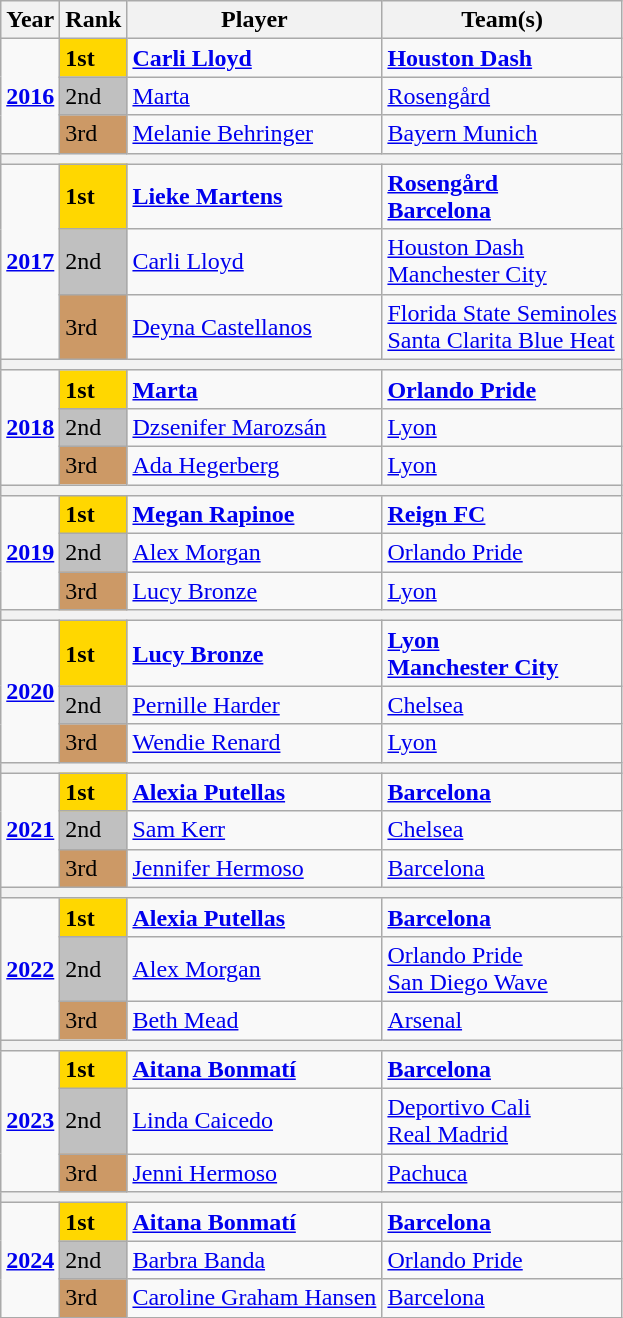<table class="wikitable">
<tr>
<th>Year</th>
<th>Rank</th>
<th>Player</th>
<th>Team(s)</th>
</tr>
<tr>
<td rowspan="3"><strong><a href='#'>2016</a></strong></td>
<td scope=col style="background-color: gold"><strong>1st</strong></td>
<td> <strong><a href='#'>Carli Lloyd</a></strong></td>
<td> <strong><a href='#'>Houston Dash</a></strong></td>
</tr>
<tr>
<td scope=col style="background-color: silver">2nd</td>
<td> <a href='#'>Marta</a></td>
<td> <a href='#'>Rosengård</a></td>
</tr>
<tr>
<td scope=col style="background-color: #cc9966">3rd</td>
<td> <a href='#'>Melanie Behringer</a></td>
<td> <a href='#'>Bayern Munich</a></td>
</tr>
<tr>
<th colspan="5"></th>
</tr>
<tr>
<td rowspan="3"><strong><a href='#'>2017</a></strong></td>
<td scope=col style="background-color: gold"><strong>1st</strong></td>
<td> <strong><a href='#'>Lieke Martens</a></strong></td>
<td> <strong><a href='#'>Rosengård</a></strong><br>  <strong><a href='#'>Barcelona</a></strong></td>
</tr>
<tr>
<td scope=col style="background-color: silver">2nd</td>
<td> <a href='#'>Carli Lloyd</a></td>
<td> <a href='#'>Houston Dash</a><br> <a href='#'>Manchester City</a></td>
</tr>
<tr>
<td scope=col style="background-color: #cc9966">3rd</td>
<td> <a href='#'>Deyna Castellanos</a></td>
<td> <a href='#'>Florida State Seminoles</a><br> <a href='#'>Santa Clarita Blue Heat</a></td>
</tr>
<tr>
<th colspan="5"></th>
</tr>
<tr>
<td rowspan="3"><strong><a href='#'>2018</a></strong></td>
<td scope=col style="background-color: gold"><strong>1st</strong></td>
<td> <strong><a href='#'>Marta</a></strong></td>
<td> <strong><a href='#'>Orlando Pride</a></strong></td>
</tr>
<tr>
<td scope=col style="background-color: silver">2nd</td>
<td> <a href='#'>Dzsenifer Marozsán</a></td>
<td> <a href='#'>Lyon</a></td>
</tr>
<tr>
<td scope=col style="background-color: #cc9966">3rd</td>
<td> <a href='#'>Ada Hegerberg</a></td>
<td> <a href='#'>Lyon</a></td>
</tr>
<tr>
<th colspan="5"></th>
</tr>
<tr>
<td rowspan="3"><strong><a href='#'>2019</a></strong></td>
<td scope=col style="background-color: gold"><strong>1st</strong></td>
<td> <strong><a href='#'>Megan Rapinoe</a></strong></td>
<td> <strong><a href='#'>Reign FC</a></strong></td>
</tr>
<tr>
<td scope=col style="background-color: silver">2nd</td>
<td> <a href='#'>Alex Morgan</a></td>
<td> <a href='#'>Orlando Pride</a></td>
</tr>
<tr>
<td scope=col style="background-color: #cc9966">3rd</td>
<td> <a href='#'>Lucy Bronze</a></td>
<td> <a href='#'>Lyon</a></td>
</tr>
<tr>
<th colspan="5"></th>
</tr>
<tr>
<td rowspan="3"><strong><a href='#'>2020</a></strong></td>
<td scope=col style="background-color: gold"><strong>1st</strong></td>
<td> <strong><a href='#'>Lucy Bronze</a></strong></td>
<td> <strong><a href='#'>Lyon</a></strong><br> <strong><a href='#'>Manchester City</a></strong></td>
</tr>
<tr>
<td scope=col style="background-color: silver">2nd</td>
<td> <a href='#'>Pernille Harder</a></td>
<td> <a href='#'>Chelsea</a></td>
</tr>
<tr>
<td scope=col style="background-color: #cc9966">3rd</td>
<td> <a href='#'>Wendie Renard</a></td>
<td> <a href='#'>Lyon</a></td>
</tr>
<tr>
<th colspan="5"></th>
</tr>
<tr>
<td rowspan="3"><strong><a href='#'>2021</a></strong></td>
<td scope=col style="background-color: gold"><strong>1st</strong></td>
<td> <strong><a href='#'>Alexia Putellas</a></strong></td>
<td> <strong><a href='#'>Barcelona</a></strong></td>
</tr>
<tr>
<td scope=col style="background-color: silver">2nd</td>
<td> <a href='#'>Sam Kerr</a></td>
<td> <a href='#'>Chelsea</a></td>
</tr>
<tr>
<td scope=col style="background-color: #cc9966">3rd</td>
<td> <a href='#'>Jennifer Hermoso</a></td>
<td> <a href='#'>Barcelona</a></td>
</tr>
<tr>
<th colspan="5"></th>
</tr>
<tr>
<td rowspan="3"><strong><a href='#'>2022</a></strong></td>
<td scope=col style="background-color: gold"><strong>1st</strong></td>
<td> <strong><a href='#'>Alexia Putellas</a></strong></td>
<td> <strong><a href='#'>Barcelona</a></strong></td>
</tr>
<tr>
<td scope=col style="background-color: silver">2nd</td>
<td> <a href='#'>Alex Morgan</a></td>
<td> <a href='#'>Orlando Pride</a><br> <a href='#'>San Diego Wave</a></td>
</tr>
<tr>
<td scope=col style="background-color: #cc9966">3rd</td>
<td> <a href='#'>Beth Mead</a></td>
<td> <a href='#'>Arsenal</a></td>
</tr>
<tr>
<th colspan="5"></th>
</tr>
<tr>
<td rowspan="3"><strong><a href='#'>2023</a></strong></td>
<td scope=col style="background-color: gold"><strong>1st</strong></td>
<td> <strong><a href='#'>Aitana Bonmatí</a></strong></td>
<td> <strong><a href='#'>Barcelona</a></strong></td>
</tr>
<tr>
<td scope=col style="background-color: silver">2nd</td>
<td> <a href='#'>Linda Caicedo</a></td>
<td> <a href='#'>Deportivo Cali</a><br> <a href='#'>Real Madrid</a></td>
</tr>
<tr>
<td scope=col style="background-color: #cc9966">3rd</td>
<td> <a href='#'>Jenni Hermoso</a></td>
<td> <a href='#'>Pachuca</a></td>
</tr>
<tr>
<th colspan="5"></th>
</tr>
<tr>
<td rowspan="3"><strong><a href='#'>2024</a></strong></td>
<td scope=col style="background-color: gold"><strong>1st</strong></td>
<td> <strong><a href='#'>Aitana Bonmatí</a></strong></td>
<td> <strong><a href='#'>Barcelona</a></strong></td>
</tr>
<tr>
<td scope=col style="background-color: silver">2nd</td>
<td> <a href='#'>Barbra Banda</a></td>
<td> <a href='#'>Orlando Pride</a></td>
</tr>
<tr>
<td scope=col style="background-color: #cc9966">3rd</td>
<td> <a href='#'>Caroline Graham Hansen</a></td>
<td> <a href='#'>Barcelona</a></td>
</tr>
</table>
